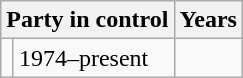<table class="wikitable">
<tr>
<th colspan=2>Party in control</th>
<th>Years</th>
</tr>
<tr>
<td></td>
<td>1974–present</td>
</tr>
</table>
